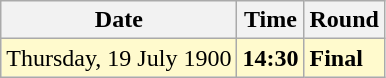<table class="wikitable">
<tr>
<th>Date</th>
<th>Time</th>
<th>Round</th>
</tr>
<tr style=background:lemonchiffon>
<td>Thursday, 19 July 1900</td>
<td><strong>14:30</strong></td>
<td><strong>Final</strong></td>
</tr>
</table>
